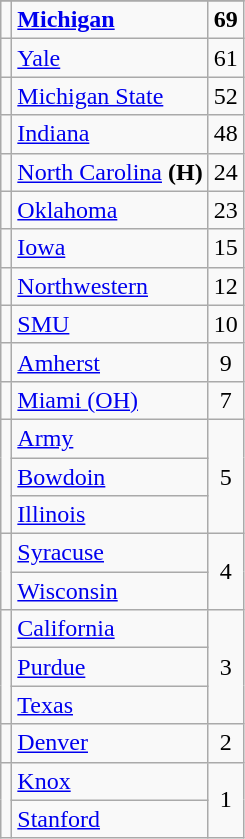<table class="wikitable sortable" style="text-align:center">
<tr>
</tr>
<tr>
<td></td>
<td align=left><strong><a href='#'>Michigan</a></strong></td>
<td><strong>69</strong></td>
</tr>
<tr>
<td></td>
<td align=left><a href='#'>Yale</a></td>
<td>61</td>
</tr>
<tr>
<td></td>
<td align=left><a href='#'>Michigan State</a></td>
<td>52</td>
</tr>
<tr>
<td></td>
<td align=left><a href='#'>Indiana</a></td>
<td>48</td>
</tr>
<tr>
<td></td>
<td align=left><a href='#'>North Carolina</a> <strong>(H)</strong></td>
<td>24</td>
</tr>
<tr>
<td></td>
<td align=left><a href='#'>Oklahoma</a></td>
<td>23</td>
</tr>
<tr>
<td></td>
<td align=left><a href='#'>Iowa</a></td>
<td>15</td>
</tr>
<tr>
<td></td>
<td align=left><a href='#'>Northwestern</a></td>
<td>12</td>
</tr>
<tr>
<td></td>
<td align=left><a href='#'>SMU</a></td>
<td>10</td>
</tr>
<tr>
<td></td>
<td align=left><a href='#'>Amherst</a></td>
<td>9</td>
</tr>
<tr>
<td></td>
<td align=left><a href='#'>Miami (OH)</a></td>
<td>7</td>
</tr>
<tr>
<td rowspan=3></td>
<td align=left><a href='#'>Army</a></td>
<td rowspan=3>5</td>
</tr>
<tr>
<td align=left><a href='#'>Bowdoin</a></td>
</tr>
<tr>
<td align=left><a href='#'>Illinois</a></td>
</tr>
<tr>
<td rowspan=2></td>
<td align=left><a href='#'>Syracuse</a></td>
<td rowspan=2>4</td>
</tr>
<tr>
<td align=left><a href='#'>Wisconsin</a></td>
</tr>
<tr>
<td rowspan=3></td>
<td align=left><a href='#'>California</a></td>
<td rowspan=3>3</td>
</tr>
<tr>
<td align=left><a href='#'>Purdue</a></td>
</tr>
<tr>
<td align=left><a href='#'>Texas</a></td>
</tr>
<tr>
<td></td>
<td align=left><a href='#'>Denver</a></td>
<td>2</td>
</tr>
<tr>
<td rowspan=2></td>
<td align=left><a href='#'>Knox</a></td>
<td rowspan=2>1</td>
</tr>
<tr>
<td align=left><a href='#'>Stanford</a></td>
</tr>
</table>
